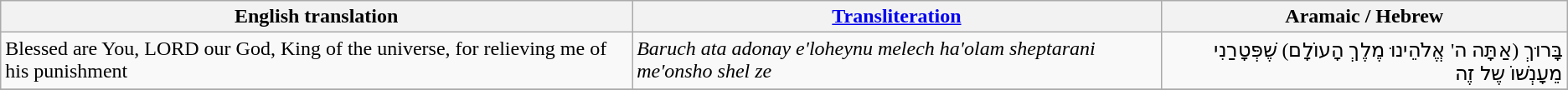<table class="wikitable">
<tr>
<th>English translation</th>
<th><a href='#'>Transliteration</a></th>
<th>Aramaic / Hebrew</th>
</tr>
<tr>
<td valign=top>Blessed are You, LORD our God, King of the universe, for relieving me of his punishment</td>
<td valign=top><em>Baruch ata adonay e'loheynu melech ha'olam sheptarani me'onsho shel ze</em></td>
<td valign=top dir=rtl>בָּרוּךְ (אַתָּה ה' אֱלֹהֵינוּ מֶלֶךְ הָעוֹלָם) שֶׁפְּטָרַנִי מֵעָנְשׁוֹ שֶל זֶה</td>
</tr>
<tr>
</tr>
</table>
